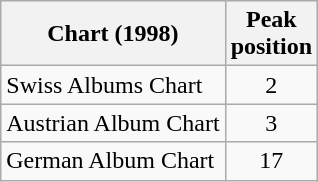<table class="wikitable">
<tr>
<th align="center">Chart (1998)</th>
<th align="center">Peak<br>position</th>
</tr>
<tr>
<td align="left">Swiss Albums Chart</td>
<td align="center">2</td>
</tr>
<tr>
<td align="left">Austrian Album Chart</td>
<td align="center">3</td>
</tr>
<tr>
<td align="left">German Album Chart</td>
<td align="center">17</td>
</tr>
</table>
